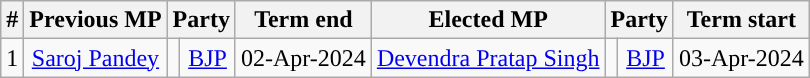<table class="wikitable" style="text-align:center;">
<tr>
<th>#</th>
<th>Previous MP</th>
<th colspan="2">Party</th>
<th>Term end</th>
<th>Elected MP</th>
<th colspan="2">Party</th>
<th>Term start</th>
</tr>
<tr>
<td>1</td>
<td><a href='#'>Saroj Pandey</a></td>
<td width="1px"></td>
<td><a href='#'>BJP</a></td>
<td>02-Apr-2024</td>
<td><a href='#'>Devendra Pratap Singh</a></td>
<td width="1px"></td>
<td><a href='#'>BJP</a></td>
<td>03-Apr-2024</td>
</tr>
</table>
